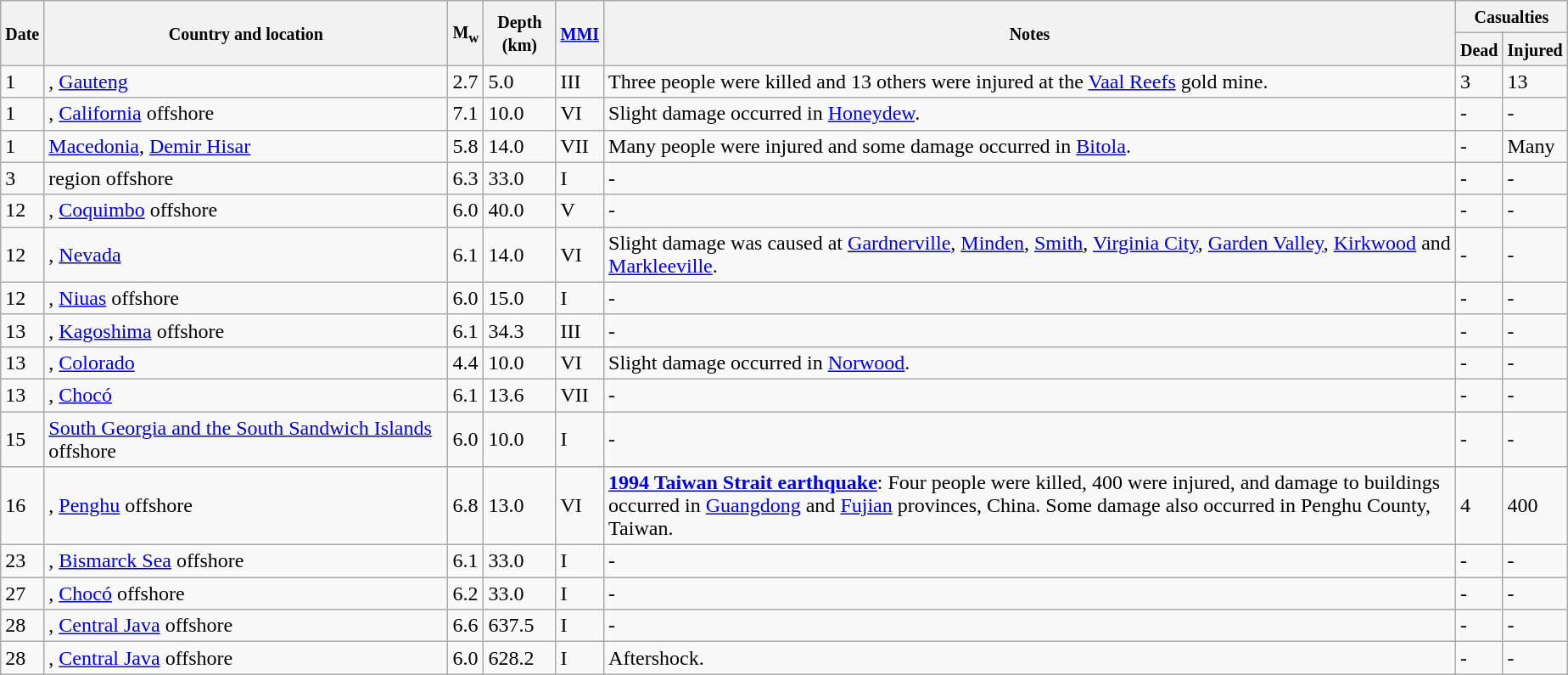<table class="wikitable sortable" style="border:1px black; margin-left:1em;">
<tr>
<th rowspan="2"><small>Date</small></th>
<th rowspan="2" style="width: 310px"><small>Country and location</small></th>
<th rowspan="2"><small>M<sub>w</sub></small></th>
<th rowspan="2"><small>Depth (km)</small></th>
<th rowspan="2"><small><a href='#'>MMI</a></small></th>
<th rowspan="2" class="unsortable"><small>Notes</small></th>
<th colspan="2"><small>Casualties</small></th>
</tr>
<tr>
<th><small>Dead</small></th>
<th><small>Injured</small></th>
</tr>
<tr>
<td>1</td>
<td>, <a href='#'>Gauteng</a></td>
<td>2.7</td>
<td>5.0</td>
<td>III</td>
<td>Three people were killed and 13 others were injured at the <a href='#'>Vaal Reefs</a> gold mine.</td>
<td>3</td>
<td>13</td>
</tr>
<tr>
<td>1</td>
<td>, <a href='#'>California</a> offshore</td>
<td>7.1</td>
<td>10.0</td>
<td>VI</td>
<td>Slight damage occurred in <a href='#'>Honeydew</a>.</td>
<td>-</td>
<td>-</td>
</tr>
<tr>
<td>1</td>
<td> <a href='#'>Macedonia</a>, <a href='#'>Demir Hisar</a></td>
<td>5.8</td>
<td>14.0</td>
<td>VII</td>
<td>Many people were injured and some damage occurred in <a href='#'>Bitola</a>.</td>
<td>-</td>
<td>Many</td>
</tr>
<tr>
<td>3</td>
<td> region offshore</td>
<td>6.3</td>
<td>33.0</td>
<td>I</td>
<td>-</td>
<td>-</td>
<td>-</td>
</tr>
<tr>
<td>12</td>
<td>, <a href='#'>Coquimbo</a> offshore</td>
<td>6.0</td>
<td>40.0</td>
<td>V</td>
<td>-</td>
<td>-</td>
<td>-</td>
</tr>
<tr>
<td>12</td>
<td>, <a href='#'>Nevada</a></td>
<td>6.1</td>
<td>14.0</td>
<td>VI</td>
<td>Slight damage was caused at <a href='#'>Gardnerville</a>, <a href='#'>Minden</a>, <a href='#'>Smith</a>, <a href='#'>Virginia City</a>, <a href='#'>Garden Valley</a>, <a href='#'>Kirkwood</a> and <a href='#'>Markleeville</a>.</td>
<td>-</td>
<td>-</td>
</tr>
<tr>
<td>12</td>
<td>, <a href='#'>Niuas</a> offshore</td>
<td>6.0</td>
<td>15.0</td>
<td>I</td>
<td>-</td>
<td>-</td>
<td>-</td>
</tr>
<tr>
<td>13</td>
<td>, <a href='#'>Kagoshima</a> offshore</td>
<td>6.1</td>
<td>34.3</td>
<td>III</td>
<td>-</td>
<td>-</td>
<td>-</td>
</tr>
<tr>
<td>13</td>
<td>, <a href='#'>Colorado</a></td>
<td>4.4</td>
<td>10.0</td>
<td>VI</td>
<td>Slight damage occurred in <a href='#'>Norwood</a>.</td>
<td>-</td>
<td>-</td>
</tr>
<tr>
<td>13</td>
<td>, <a href='#'>Chocó</a></td>
<td>6.1</td>
<td>13.6</td>
<td>VII</td>
<td>-</td>
<td>-</td>
<td>-</td>
</tr>
<tr>
<td>15</td>
<td> <a href='#'>South Georgia and the South Sandwich Islands</a> offshore</td>
<td>6.0</td>
<td>10.0</td>
<td>I</td>
<td>-</td>
<td>-</td>
<td>-</td>
</tr>
<tr>
<td>16</td>
<td>, <a href='#'>Penghu</a> offshore</td>
<td>6.8</td>
<td>13.0</td>
<td>VI</td>
<td><strong><a href='#'>1994 Taiwan Strait earthquake</a></strong>: Four people were killed, 400 were injured, and damage to buildings occurred in <a href='#'>Guangdong</a> and <a href='#'>Fujian</a> provinces, China. Some damage also occurred in Penghu County, Taiwan.</td>
<td>4</td>
<td>400</td>
</tr>
<tr>
<td>23</td>
<td>, <a href='#'>Bismarck Sea</a> offshore</td>
<td>6.1</td>
<td>33.0</td>
<td>I</td>
<td>-</td>
<td>-</td>
<td>-</td>
</tr>
<tr>
<td>27</td>
<td>, <a href='#'>Chocó</a> offshore</td>
<td>6.2</td>
<td>33.0</td>
<td>I</td>
<td>-</td>
<td>-</td>
<td>-</td>
</tr>
<tr>
<td>28</td>
<td>, <a href='#'>Central Java</a> offshore</td>
<td>6.6</td>
<td>637.5</td>
<td>I</td>
<td>-</td>
<td>-</td>
<td>-</td>
</tr>
<tr>
<td>28</td>
<td>, <a href='#'>Central Java</a> offshore</td>
<td>6.0</td>
<td>628.2</td>
<td>I</td>
<td>Aftershock.</td>
<td>-</td>
<td>-</td>
</tr>
</table>
